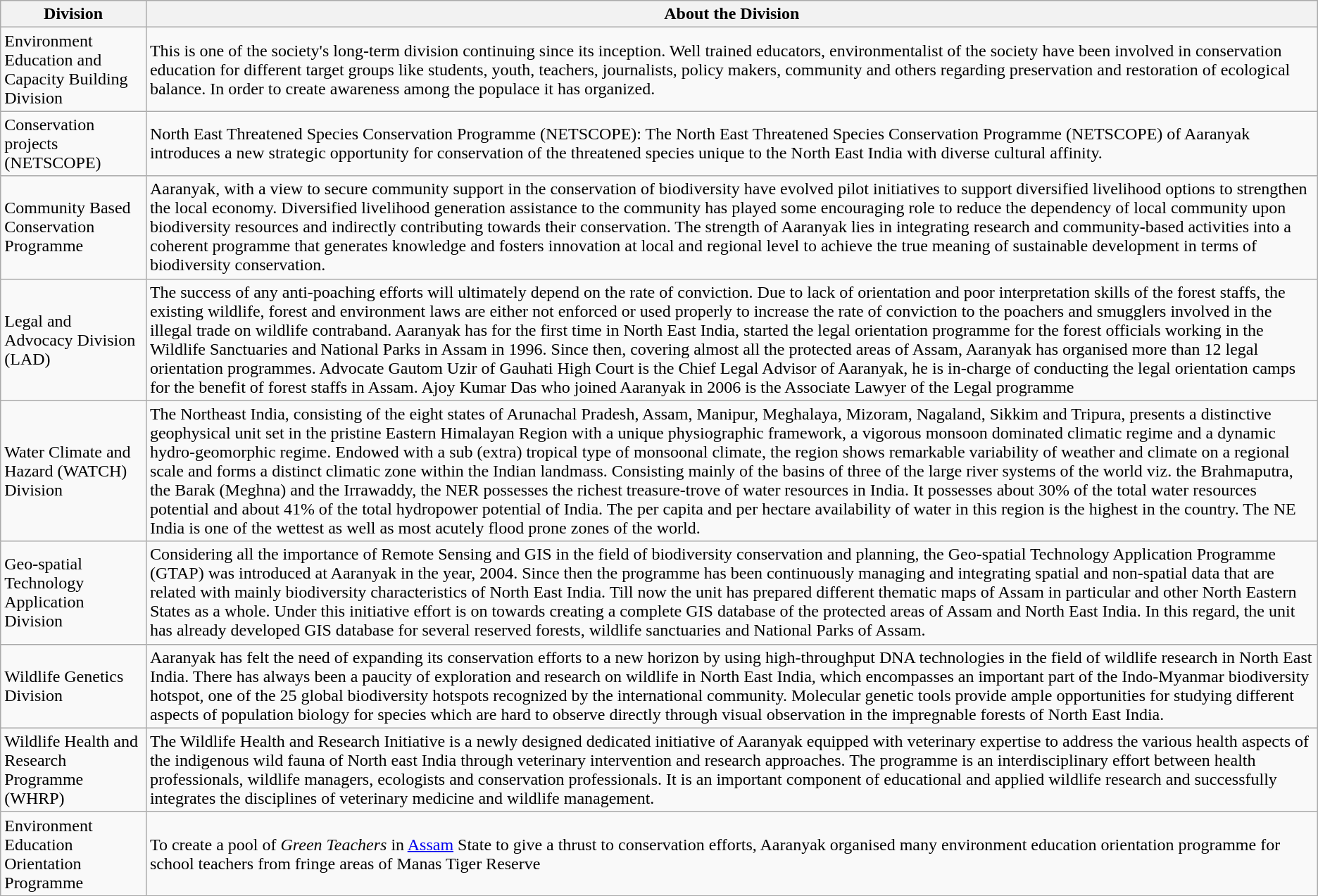<table class="wikitable sortable">
<tr>
<th>Division</th>
<th>About the Division</th>
</tr>
<tr>
<td>Environment Education and Capacity Building Division</td>
<td>This is one of the society's long-term division continuing since its inception. Well trained educators, environmentalist of the society have been involved in conservation education for different target groups like students, youth, teachers, journalists, policy makers, community and others regarding preservation and restoration of ecological balance. In order to create awareness among the populace it has organized.</td>
</tr>
<tr>
<td>Conservation projects (NETSCOPE)</td>
<td>North East Threatened Species Conservation Programme (NETSCOPE): The North East Threatened Species Conservation Programme (NETSCOPE) of Aaranyak introduces a new strategic opportunity for conservation of the threatened species unique to the North East India with diverse cultural affinity.</td>
</tr>
<tr>
<td>Community Based Conservation Programme</td>
<td>Aaranyak, with a view to secure community support in the conservation of biodiversity have evolved pilot initiatives to support diversified livelihood options to strengthen the local economy. Diversified livelihood generation assistance to the community has played some encouraging role to reduce the dependency of local community upon biodiversity resources and indirectly contributing towards their conservation. The strength of Aaranyak lies in integrating research and community-based activities into a coherent programme that generates knowledge and fosters innovation at local and regional level to achieve the true meaning of sustainable development in terms of biodiversity conservation.</td>
</tr>
<tr>
<td>Legal and Advocacy Division (LAD)</td>
<td>The success of any anti-poaching efforts will ultimately depend on the rate of conviction. Due to lack of orientation and poor interpretation skills of the forest staffs, the existing wildlife, forest and environment laws are either not enforced or used properly to increase the rate of conviction to the poachers and smugglers involved in the illegal trade on wildlife contraband. Aaranyak has for the first time in North East India, started the legal orientation programme for the forest officials working in the Wildlife Sanctuaries and National Parks in Assam in 1996. Since then, covering almost all the protected areas of Assam, Aaranyak has organised more than 12 legal orientation programmes. Advocate Gautom Uzir of Gauhati High Court is the Chief Legal Advisor of Aaranyak, he is in-charge of conducting the legal orientation camps for the benefit of forest staffs in Assam. Ajoy Kumar Das who joined Aaranyak in 2006 is the Associate Lawyer of the Legal programme</td>
</tr>
<tr>
<td>Water Climate and Hazard (WATCH) Division</td>
<td>The Northeast India, consisting of the eight states of Arunachal Pradesh, Assam, Manipur, Meghalaya, Mizoram, Nagaland, Sikkim and Tripura, presents a distinctive geophysical unit set in the pristine Eastern Himalayan Region with a unique physiographic framework, a vigorous monsoon dominated climatic regime and a dynamic hydro-geomorphic regime. Endowed with a sub (extra) tropical type of monsoonal climate, the region shows remarkable variability of weather and climate on a regional scale and forms a distinct climatic zone within the Indian landmass. Consisting mainly of the basins of three of the large river systems of the world viz. the Brahmaputra, the Barak (Meghna) and the Irrawaddy, the NER possesses the richest treasure-trove of water resources in India. It possesses about 30% of the total water resources potential and about 41% of the total hydropower potential of India. The per capita and per hectare availability of water in this region is the highest in the country. The NE India is one of the wettest as well as most acutely flood prone zones of the world.</td>
</tr>
<tr>
<td>Geo-spatial Technology Application Division</td>
<td>Considering all the importance of Remote Sensing and GIS in the field of biodiversity conservation and planning, the Geo-spatial Technology Application Programme (GTAP) was introduced at Aaranyak in the year, 2004. Since then the programme has been continuously managing and integrating spatial and non-spatial data that are related with mainly biodiversity characteristics of North East India. Till now the unit has prepared different thematic maps of Assam in particular and other North Eastern States as a whole. Under this initiative effort is on towards creating a complete GIS database of the protected areas of Assam and North East India. In this regard, the unit has already developed GIS database for several reserved forests, wildlife sanctuaries and National Parks of Assam.</td>
</tr>
<tr>
<td>Wildlife Genetics Division</td>
<td>Aaranyak has felt the need of expanding its conservation efforts to a new horizon by using high-throughput DNA technologies in the field of wildlife research in North East India. There has always been a paucity of exploration and research on wildlife in North East India, which encompasses an important part of the Indo-Myanmar biodiversity hotspot, one of the 25 global biodiversity hotspots recognized by the international community. Molecular genetic tools provide ample opportunities for studying different aspects of population biology for species which are hard to observe directly through visual observation in the impregnable forests of North East India.</td>
</tr>
<tr>
<td>Wildlife Health and Research Programme (WHRP)</td>
<td>The Wildlife Health and Research Initiative is a newly designed dedicated initiative of Aaranyak equipped with veterinary expertise to address the various health aspects of the indigenous wild fauna of North east India through veterinary intervention and research approaches. The programme is an interdisciplinary effort between health professionals, wildlife managers, ecologists and conservation professionals. It is an important component of educational and applied wildlife research and successfully integrates the disciplines of veterinary medicine and wildlife management.</td>
</tr>
<tr>
<td>Environment Education Orientation Programme</td>
<td>To create a pool of <em>Green Teachers</em> in <a href='#'>Assam</a> State to give a thrust to conservation efforts, Aaranyak organised many environment education orientation programme for school teachers from fringe areas of Manas Tiger Reserve</td>
</tr>
</table>
